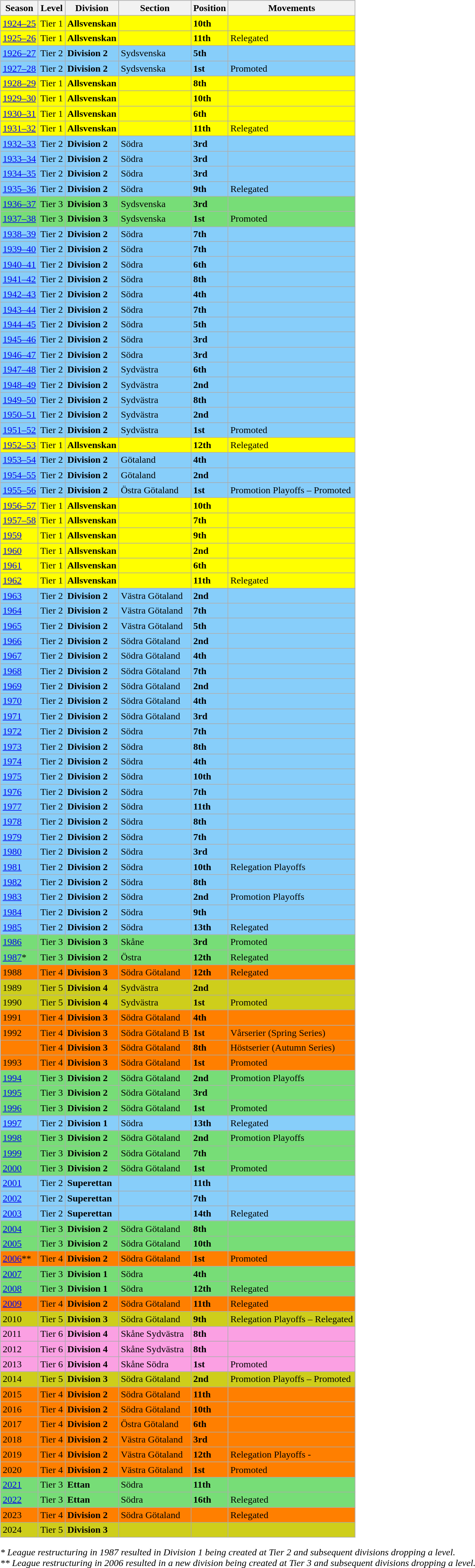<table>
<tr>
<td valign="top" width=0%><br><table class="wikitable">
<tr style="background:#f0f6fa;">
<th><strong>Season</strong></th>
<th><strong>Level</strong></th>
<th><strong>Division</strong></th>
<th><strong>Section</strong></th>
<th><strong>Position</strong></th>
<th><strong>Movements</strong></th>
</tr>
<tr>
<td style="background:#FFFF00;"><a href='#'>1924–25</a></td>
<td style="background:#FFFF00;">Tier 1</td>
<td style="background:#FFFF00;"><strong>  Allsvenskan </strong></td>
<td style="background:#FFFF00;"></td>
<td style="background:#FFFF00;"><strong>10th</strong></td>
<td style="background:#FFFF00;"></td>
</tr>
<tr>
<td style="background:#FFFF00;"><a href='#'>1925–26</a></td>
<td style="background:#FFFF00;">Tier 1</td>
<td style="background:#FFFF00;"><strong>  Allsvenskan </strong></td>
<td style="background:#FFFF00;"></td>
<td style="background:#FFFF00;"><strong>11th</strong></td>
<td style="background:#FFFF00;">Relegated</td>
</tr>
<tr>
<td style="background:#87CEFA;"><a href='#'>1926–27</a></td>
<td style="background:#87CEFA;">Tier 2</td>
<td style="background:#87CEFA;"><strong>Division 2</strong></td>
<td style="background:#87CEFA;">Sydsvenska</td>
<td style="background:#87CEFA;"><strong>5th</strong></td>
<td style="background:#87CEFA;"></td>
</tr>
<tr>
<td style="background:#87CEFA;"><a href='#'>1927–28</a></td>
<td style="background:#87CEFA;">Tier 2</td>
<td style="background:#87CEFA;"><strong>Division 2</strong></td>
<td style="background:#87CEFA;">Sydsvenska</td>
<td style="background:#87CEFA;"><strong>1st</strong></td>
<td style="background:#87CEFA;">Promoted</td>
</tr>
<tr>
<td style="background:#FFFF00;"><a href='#'>1928–29</a></td>
<td style="background:#FFFF00;">Tier 1</td>
<td style="background:#FFFF00;"><strong>  Allsvenskan </strong></td>
<td style="background:#FFFF00;"></td>
<td style="background:#FFFF00;"><strong>8th</strong></td>
<td style="background:#FFFF00;"></td>
</tr>
<tr>
<td style="background:#FFFF00;"><a href='#'>1929–30</a></td>
<td style="background:#FFFF00;">Tier 1</td>
<td style="background:#FFFF00;"><strong>  Allsvenskan </strong></td>
<td style="background:#FFFF00;"></td>
<td style="background:#FFFF00;"><strong>10th</strong></td>
<td style="background:#FFFF00;"></td>
</tr>
<tr>
<td style="background:#FFFF00;"><a href='#'>1930–31</a></td>
<td style="background:#FFFF00;">Tier 1</td>
<td style="background:#FFFF00;"><strong>  Allsvenskan </strong></td>
<td style="background:#FFFF00;"></td>
<td style="background:#FFFF00;"><strong>6th</strong></td>
<td style="background:#FFFF00;"></td>
</tr>
<tr>
<td style="background:#FFFF00;"><a href='#'>1931–32</a></td>
<td style="background:#FFFF00;">Tier 1</td>
<td style="background:#FFFF00;"><strong>  Allsvenskan </strong></td>
<td style="background:#FFFF00;"></td>
<td style="background:#FFFF00;"><strong>11th</strong></td>
<td style="background:#FFFF00;">Relegated</td>
</tr>
<tr>
<td style="background:#87CEFA;"><a href='#'>1932–33</a></td>
<td style="background:#87CEFA;">Tier 2</td>
<td style="background:#87CEFA;"><strong>Division 2</strong></td>
<td style="background:#87CEFA;">Södra</td>
<td style="background:#87CEFA;"><strong>3rd</strong></td>
<td style="background:#87CEFA;"></td>
</tr>
<tr>
<td style="background:#87CEFA;"><a href='#'>1933–34</a></td>
<td style="background:#87CEFA;">Tier 2</td>
<td style="background:#87CEFA;"><strong>Division 2</strong></td>
<td style="background:#87CEFA;">Södra</td>
<td style="background:#87CEFA;"><strong>3rd</strong></td>
<td style="background:#87CEFA;"></td>
</tr>
<tr>
<td style="background:#87CEFA;"><a href='#'>1934–35</a></td>
<td style="background:#87CEFA;">Tier 2</td>
<td style="background:#87CEFA;"><strong>Division 2</strong></td>
<td style="background:#87CEFA;">Södra</td>
<td style="background:#87CEFA;"><strong>3rd</strong></td>
<td style="background:#87CEFA;"></td>
</tr>
<tr>
<td style="background:#87CEFA;"><a href='#'>1935–36</a></td>
<td style="background:#87CEFA;">Tier 2</td>
<td style="background:#87CEFA;"><strong>Division 2</strong></td>
<td style="background:#87CEFA;">Södra</td>
<td style="background:#87CEFA;"><strong>9th</strong></td>
<td style="background:#87CEFA;">Relegated</td>
</tr>
<tr>
<td style="background:#77DD77;"><a href='#'>1936–37</a></td>
<td style="background:#77DD77;">Tier 3</td>
<td style="background:#77DD77;"><strong>Division 3</strong></td>
<td style="background:#77DD77;">Sydsvenska</td>
<td style="background:#77DD77;"><strong>3rd</strong></td>
<td style="background:#77DD77;"></td>
</tr>
<tr>
<td style="background:#77DD77;"><a href='#'>1937–38</a></td>
<td style="background:#77DD77;">Tier 3</td>
<td style="background:#77DD77;"><strong>Division 3</strong></td>
<td style="background:#77DD77;">Sydsvenska</td>
<td style="background:#77DD77;"><strong>1st</strong></td>
<td style="background:#77DD77;">Promoted</td>
</tr>
<tr>
<td style="background:#87CEFA;"><a href='#'>1938–39</a></td>
<td style="background:#87CEFA;">Tier 2</td>
<td style="background:#87CEFA;"><strong>Division 2</strong></td>
<td style="background:#87CEFA;">Södra</td>
<td style="background:#87CEFA;"><strong>7th</strong></td>
<td style="background:#87CEFA;"></td>
</tr>
<tr>
<td style="background:#87CEFA;"><a href='#'>1939–40</a></td>
<td style="background:#87CEFA;">Tier 2</td>
<td style="background:#87CEFA;"><strong>Division 2</strong></td>
<td style="background:#87CEFA;">Södra</td>
<td style="background:#87CEFA;"><strong>7th</strong></td>
<td style="background:#87CEFA;"></td>
</tr>
<tr>
<td style="background:#87CEFA;"><a href='#'>1940–41</a></td>
<td style="background:#87CEFA;">Tier 2</td>
<td style="background:#87CEFA;"><strong>Division 2</strong></td>
<td style="background:#87CEFA;">Södra</td>
<td style="background:#87CEFA;"><strong>6th</strong></td>
<td style="background:#87CEFA;"></td>
</tr>
<tr>
<td style="background:#87CEFA;"><a href='#'>1941–42</a></td>
<td style="background:#87CEFA;">Tier 2</td>
<td style="background:#87CEFA;"><strong>Division 2</strong></td>
<td style="background:#87CEFA;">Södra</td>
<td style="background:#87CEFA;"><strong>8th</strong></td>
<td style="background:#87CEFA;"></td>
</tr>
<tr>
<td style="background:#87CEFA;"><a href='#'>1942–43</a></td>
<td style="background:#87CEFA;">Tier 2</td>
<td style="background:#87CEFA;"><strong>Division 2</strong></td>
<td style="background:#87CEFA;">Södra</td>
<td style="background:#87CEFA;"><strong>4th</strong></td>
<td style="background:#87CEFA;"></td>
</tr>
<tr>
<td style="background:#87CEFA;"><a href='#'>1943–44</a></td>
<td style="background:#87CEFA;">Tier 2</td>
<td style="background:#87CEFA;"><strong>Division 2</strong></td>
<td style="background:#87CEFA;">Södra</td>
<td style="background:#87CEFA;"><strong>7th</strong></td>
<td style="background:#87CEFA;"></td>
</tr>
<tr>
<td style="background:#87CEFA;"><a href='#'>1944–45</a></td>
<td style="background:#87CEFA;">Tier 2</td>
<td style="background:#87CEFA;"><strong>Division 2</strong></td>
<td style="background:#87CEFA;">Södra</td>
<td style="background:#87CEFA;"><strong>5th</strong></td>
<td style="background:#87CEFA;"></td>
</tr>
<tr>
<td style="background:#87CEFA;"><a href='#'>1945–46</a></td>
<td style="background:#87CEFA;">Tier 2</td>
<td style="background:#87CEFA;"><strong>Division 2</strong></td>
<td style="background:#87CEFA;">Södra</td>
<td style="background:#87CEFA;"><strong>3rd</strong></td>
<td style="background:#87CEFA;"></td>
</tr>
<tr>
<td style="background:#87CEFA;"><a href='#'>1946–47</a></td>
<td style="background:#87CEFA;">Tier 2</td>
<td style="background:#87CEFA;"><strong>Division 2</strong></td>
<td style="background:#87CEFA;">Södra</td>
<td style="background:#87CEFA;"><strong>3rd</strong></td>
<td style="background:#87CEFA;"></td>
</tr>
<tr>
<td style="background:#87CEFA;"><a href='#'>1947–48</a></td>
<td style="background:#87CEFA;">Tier 2</td>
<td style="background:#87CEFA;"><strong>Division 2</strong></td>
<td style="background:#87CEFA;">Sydvästra</td>
<td style="background:#87CEFA;"><strong>6th</strong></td>
<td style="background:#87CEFA;"></td>
</tr>
<tr>
<td style="background:#87CEFA;"><a href='#'>1948–49</a></td>
<td style="background:#87CEFA;">Tier 2</td>
<td style="background:#87CEFA;"><strong>Division 2</strong></td>
<td style="background:#87CEFA;">Sydvästra</td>
<td style="background:#87CEFA;"><strong>2nd</strong></td>
<td style="background:#87CEFA;"></td>
</tr>
<tr>
<td style="background:#87CEFA;"><a href='#'>1949–50</a></td>
<td style="background:#87CEFA;">Tier 2</td>
<td style="background:#87CEFA;"><strong>Division 2</strong></td>
<td style="background:#87CEFA;">Sydvästra</td>
<td style="background:#87CEFA;"><strong>8th</strong></td>
<td style="background:#87CEFA;"></td>
</tr>
<tr>
<td style="background:#87CEFA;"><a href='#'>1950–51</a></td>
<td style="background:#87CEFA;">Tier 2</td>
<td style="background:#87CEFA;"><strong>Division 2</strong></td>
<td style="background:#87CEFA;">Sydvästra</td>
<td style="background:#87CEFA;"><strong>2nd</strong></td>
<td style="background:#87CEFA;"></td>
</tr>
<tr>
<td style="background:#87CEFA;"><a href='#'>1951–52</a></td>
<td style="background:#87CEFA;">Tier 2</td>
<td style="background:#87CEFA;"><strong>Division 2</strong></td>
<td style="background:#87CEFA;">Sydvästra</td>
<td style="background:#87CEFA;"><strong>1st</strong></td>
<td style="background:#87CEFA;">Promoted</td>
</tr>
<tr>
<td style="background:#FFFF00;"><a href='#'>1952–53</a></td>
<td style="background:#FFFF00;">Tier 1</td>
<td style="background:#FFFF00;"><strong>  Allsvenskan </strong></td>
<td style="background:#FFFF00;"></td>
<td style="background:#FFFF00;"><strong>12th</strong></td>
<td style="background:#FFFF00;">Relegated</td>
</tr>
<tr>
<td style="background:#87CEFA;"><a href='#'>1953–54</a></td>
<td style="background:#87CEFA;">Tier 2</td>
<td style="background:#87CEFA;"><strong>Division 2</strong></td>
<td style="background:#87CEFA;">Götaland</td>
<td style="background:#87CEFA;"><strong>4th</strong></td>
<td style="background:#87CEFA;"></td>
</tr>
<tr>
<td style="background:#87CEFA;"><a href='#'>1954–55</a></td>
<td style="background:#87CEFA;">Tier 2</td>
<td style="background:#87CEFA;"><strong>Division 2</strong></td>
<td style="background:#87CEFA;">Götaland</td>
<td style="background:#87CEFA;"><strong>2nd</strong></td>
<td style="background:#87CEFA;"></td>
</tr>
<tr>
<td style="background:#87CEFA;"><a href='#'>1955–56</a></td>
<td style="background:#87CEFA;">Tier 2</td>
<td style="background:#87CEFA;"><strong>Division 2</strong></td>
<td style="background:#87CEFA;">Östra Götaland</td>
<td style="background:#87CEFA;"><strong>1st</strong></td>
<td style="background:#87CEFA;">Promotion Playoffs – Promoted</td>
</tr>
<tr>
<td style="background:#FFFF00;"><a href='#'>1956–57</a></td>
<td style="background:#FFFF00;">Tier 1</td>
<td style="background:#FFFF00;"><strong>  Allsvenskan </strong></td>
<td style="background:#FFFF00;"></td>
<td style="background:#FFFF00;"><strong>10th</strong></td>
<td style="background:#FFFF00;"></td>
</tr>
<tr>
<td style="background:#FFFF00;"><a href='#'>1957–58</a></td>
<td style="background:#FFFF00;">Tier 1</td>
<td style="background:#FFFF00;"><strong>  Allsvenskan </strong></td>
<td style="background:#FFFF00;"></td>
<td style="background:#FFFF00;"><strong>7th</strong></td>
<td style="background:#FFFF00;"></td>
</tr>
<tr>
<td style="background:#FFFF00;"><a href='#'>1959</a></td>
<td style="background:#FFFF00;">Tier 1</td>
<td style="background:#FFFF00;"><strong>  Allsvenskan </strong></td>
<td style="background:#FFFF00;"></td>
<td style="background:#FFFF00;"><strong>9th</strong></td>
<td style="background:#FFFF00;"></td>
</tr>
<tr>
<td style="background:#FFFF00;"><a href='#'>1960</a></td>
<td style="background:#FFFF00;">Tier 1</td>
<td style="background:#FFFF00;"><strong>  Allsvenskan </strong></td>
<td style="background:#FFFF00;"></td>
<td style="background:#FFFF00;"><strong>2nd</strong></td>
<td style="background:#FFFF00;"></td>
</tr>
<tr>
<td style="background:#FFFF00;"><a href='#'>1961</a></td>
<td style="background:#FFFF00;">Tier 1</td>
<td style="background:#FFFF00;"><strong>  Allsvenskan </strong></td>
<td style="background:#FFFF00;"></td>
<td style="background:#FFFF00;"><strong>6th</strong></td>
<td style="background:#FFFF00;"></td>
</tr>
<tr>
<td style="background:#FFFF00;"><a href='#'>1962</a></td>
<td style="background:#FFFF00;">Tier 1</td>
<td style="background:#FFFF00;"><strong>  Allsvenskan </strong></td>
<td style="background:#FFFF00;"></td>
<td style="background:#FFFF00;"><strong>11th</strong></td>
<td style="background:#FFFF00;">Relegated</td>
</tr>
<tr>
<td style="background:#87CEFA;"><a href='#'>1963</a></td>
<td style="background:#87CEFA;">Tier 2</td>
<td style="background:#87CEFA;"><strong>Division 2</strong></td>
<td style="background:#87CEFA;">Västra Götaland</td>
<td style="background:#87CEFA;"><strong>2nd</strong></td>
<td style="background:#87CEFA;"></td>
</tr>
<tr>
<td style="background:#87CEFA;"><a href='#'>1964</a></td>
<td style="background:#87CEFA;">Tier 2</td>
<td style="background:#87CEFA;"><strong>Division 2</strong></td>
<td style="background:#87CEFA;">Västra Götaland</td>
<td style="background:#87CEFA;"><strong>7th</strong></td>
<td style="background:#87CEFA;"></td>
</tr>
<tr>
<td style="background:#87CEFA;"><a href='#'>1965</a></td>
<td style="background:#87CEFA;">Tier 2</td>
<td style="background:#87CEFA;"><strong>Division 2</strong></td>
<td style="background:#87CEFA;">Västra Götaland</td>
<td style="background:#87CEFA;"><strong>5th</strong></td>
<td style="background:#87CEFA;"></td>
</tr>
<tr>
<td style="background:#87CEFA;"><a href='#'>1966</a></td>
<td style="background:#87CEFA;">Tier 2</td>
<td style="background:#87CEFA;"><strong>Division 2</strong></td>
<td style="background:#87CEFA;">Södra Götaland</td>
<td style="background:#87CEFA;"><strong>2nd</strong></td>
<td style="background:#87CEFA;"></td>
</tr>
<tr>
<td style="background:#87CEFA;"><a href='#'>1967</a></td>
<td style="background:#87CEFA;">Tier 2</td>
<td style="background:#87CEFA;"><strong>Division 2</strong></td>
<td style="background:#87CEFA;">Södra Götaland</td>
<td style="background:#87CEFA;"><strong>4th</strong></td>
<td style="background:#87CEFA;"></td>
</tr>
<tr>
<td style="background:#87CEFA;"><a href='#'>1968</a></td>
<td style="background:#87CEFA;">Tier 2</td>
<td style="background:#87CEFA;"><strong>Division 2</strong></td>
<td style="background:#87CEFA;">Södra Götaland</td>
<td style="background:#87CEFA;"><strong>7th</strong></td>
<td style="background:#87CEFA;"></td>
</tr>
<tr>
<td style="background:#87CEFA;"><a href='#'>1969</a></td>
<td style="background:#87CEFA;">Tier 2</td>
<td style="background:#87CEFA;"><strong>Division 2</strong></td>
<td style="background:#87CEFA;">Södra Götaland</td>
<td style="background:#87CEFA;"><strong>2nd</strong></td>
<td style="background:#87CEFA;"></td>
</tr>
<tr>
<td style="background:#87CEFA;"><a href='#'>1970</a></td>
<td style="background:#87CEFA;">Tier 2</td>
<td style="background:#87CEFA;"><strong>Division 2</strong></td>
<td style="background:#87CEFA;">Södra Götaland</td>
<td style="background:#87CEFA;"><strong>4th</strong></td>
<td style="background:#87CEFA;"></td>
</tr>
<tr>
<td style="background:#87CEFA;"><a href='#'>1971</a></td>
<td style="background:#87CEFA;">Tier 2</td>
<td style="background:#87CEFA;"><strong>Division 2</strong></td>
<td style="background:#87CEFA;">Södra Götaland</td>
<td style="background:#87CEFA;"><strong>3rd</strong></td>
<td style="background:#87CEFA;"></td>
</tr>
<tr>
<td style="background:#87CEFA;"><a href='#'>1972</a></td>
<td style="background:#87CEFA;">Tier 2</td>
<td style="background:#87CEFA;"><strong>Division 2</strong></td>
<td style="background:#87CEFA;">Södra</td>
<td style="background:#87CEFA;"><strong>7th</strong></td>
<td style="background:#87CEFA;"></td>
</tr>
<tr>
<td style="background:#87CEFA;"><a href='#'>1973</a></td>
<td style="background:#87CEFA;">Tier 2</td>
<td style="background:#87CEFA;"><strong>Division 2</strong></td>
<td style="background:#87CEFA;">Södra</td>
<td style="background:#87CEFA;"><strong>8th</strong></td>
<td style="background:#87CEFA;"></td>
</tr>
<tr>
<td style="background:#87CEFA;"><a href='#'>1974</a></td>
<td style="background:#87CEFA;">Tier 2</td>
<td style="background:#87CEFA;"><strong>Division 2</strong></td>
<td style="background:#87CEFA;">Södra</td>
<td style="background:#87CEFA;"><strong>4th</strong></td>
<td style="background:#87CEFA;"></td>
</tr>
<tr>
<td style="background:#87CEFA;"><a href='#'>1975</a></td>
<td style="background:#87CEFA;">Tier 2</td>
<td style="background:#87CEFA;"><strong>Division 2</strong></td>
<td style="background:#87CEFA;">Södra</td>
<td style="background:#87CEFA;"><strong>10th</strong></td>
<td style="background:#87CEFA;"></td>
</tr>
<tr>
<td style="background:#87CEFA;"><a href='#'>1976</a></td>
<td style="background:#87CEFA;">Tier 2</td>
<td style="background:#87CEFA;"><strong>Division 2</strong></td>
<td style="background:#87CEFA;">Södra</td>
<td style="background:#87CEFA;"><strong>7th</strong></td>
<td style="background:#87CEFA;"></td>
</tr>
<tr>
<td style="background:#87CEFA;"><a href='#'>1977</a></td>
<td style="background:#87CEFA;">Tier 2</td>
<td style="background:#87CEFA;"><strong>Division 2</strong></td>
<td style="background:#87CEFA;">Södra</td>
<td style="background:#87CEFA;"><strong>11th</strong></td>
<td style="background:#87CEFA;"></td>
</tr>
<tr>
<td style="background:#87CEFA;"><a href='#'>1978</a></td>
<td style="background:#87CEFA;">Tier 2</td>
<td style="background:#87CEFA;"><strong>Division 2</strong></td>
<td style="background:#87CEFA;">Södra</td>
<td style="background:#87CEFA;"><strong>8th</strong></td>
<td style="background:#87CEFA;"></td>
</tr>
<tr>
<td style="background:#87CEFA;"><a href='#'>1979</a></td>
<td style="background:#87CEFA;">Tier 2</td>
<td style="background:#87CEFA;"><strong>Division 2</strong></td>
<td style="background:#87CEFA;">Södra</td>
<td style="background:#87CEFA;"><strong>7th</strong></td>
<td style="background:#87CEFA;"></td>
</tr>
<tr>
<td style="background:#87CEFA;"><a href='#'>1980</a></td>
<td style="background:#87CEFA;">Tier 2</td>
<td style="background:#87CEFA;"><strong>Division 2</strong></td>
<td style="background:#87CEFA;">Södra</td>
<td style="background:#87CEFA;"><strong>3rd</strong></td>
<td style="background:#87CEFA;"></td>
</tr>
<tr>
<td style="background:#87CEFA;"><a href='#'>1981</a></td>
<td style="background:#87CEFA;">Tier 2</td>
<td style="background:#87CEFA;"><strong>Division 2</strong></td>
<td style="background:#87CEFA;">Södra</td>
<td style="background:#87CEFA;"><strong>10th</strong></td>
<td style="background:#87CEFA;">Relegation Playoffs</td>
</tr>
<tr>
<td style="background:#87CEFA;"><a href='#'>1982</a></td>
<td style="background:#87CEFA;">Tier 2</td>
<td style="background:#87CEFA;"><strong>Division 2</strong></td>
<td style="background:#87CEFA;">Södra</td>
<td style="background:#87CEFA;"><strong>8th</strong></td>
<td style="background:#87CEFA;"></td>
</tr>
<tr>
<td style="background:#87CEFA;"><a href='#'>1983</a></td>
<td style="background:#87CEFA;">Tier 2</td>
<td style="background:#87CEFA;"><strong>Division 2</strong></td>
<td style="background:#87CEFA;">Södra</td>
<td style="background:#87CEFA;"><strong>2nd</strong></td>
<td style="background:#87CEFA;">Promotion Playoffs</td>
</tr>
<tr>
<td style="background:#87CEFA;"><a href='#'>1984</a></td>
<td style="background:#87CEFA;">Tier 2</td>
<td style="background:#87CEFA;"><strong>Division 2</strong></td>
<td style="background:#87CEFA;">Södra</td>
<td style="background:#87CEFA;"><strong>9th</strong></td>
<td style="background:#87CEFA;"></td>
</tr>
<tr>
<td style="background:#87CEFA;"><a href='#'>1985</a></td>
<td style="background:#87CEFA;">Tier 2</td>
<td style="background:#87CEFA;"><strong>Division 2</strong></td>
<td style="background:#87CEFA;">Södra</td>
<td style="background:#87CEFA;"><strong>13th</strong></td>
<td style="background:#87CEFA;">Relegated</td>
</tr>
<tr>
<td style="background:#77DD77;"><a href='#'>1986</a></td>
<td style="background:#77DD77;">Tier 3</td>
<td style="background:#77DD77;"><strong>Division 3</strong></td>
<td style="background:#77DD77;">Skåne</td>
<td style="background:#77DD77;"><strong>3rd</strong></td>
<td style="background:#77DD77;">Promoted</td>
</tr>
<tr>
<td style="background:#77DD77;"><a href='#'>1987</a>*</td>
<td style="background:#77DD77;">Tier 3</td>
<td style="background:#77DD77;"><strong>Division 2</strong></td>
<td style="background:#77DD77;">Östra</td>
<td style="background:#77DD77;"><strong>12th</strong></td>
<td style="background:#77DD77;">Relegated</td>
</tr>
<tr>
<td style="background:#FF7F00;">1988</td>
<td style="background:#FF7F00;">Tier 4</td>
<td style="background:#FF7F00;"><strong>Division 3</strong></td>
<td style="background:#FF7F00;">Södra Götaland</td>
<td style="background:#FF7F00;"><strong>12th</strong></td>
<td style="background:#FF7F00;">Relegated</td>
</tr>
<tr>
<td style="background:#CECE1B;">1989</td>
<td style="background:#CECE1B;">Tier 5</td>
<td style="background:#CECE1B;"><strong>Division 4</strong></td>
<td style="background:#CECE1B;">Sydvästra</td>
<td style="background:#CECE1B;"><strong>2nd</strong></td>
<td style="background:#CECE1B;"></td>
</tr>
<tr>
<td style="background:#CECE1B;">1990</td>
<td style="background:#CECE1B;">Tier 5</td>
<td style="background:#CECE1B;"><strong>Division 4</strong></td>
<td style="background:#CECE1B;">Sydvästra</td>
<td style="background:#CECE1B;"><strong>1st</strong></td>
<td style="background:#CECE1B;">Promoted</td>
</tr>
<tr>
<td style="background:#FF7F00;">1991</td>
<td style="background:#FF7F00;">Tier 4</td>
<td style="background:#FF7F00;"><strong>Division 3</strong></td>
<td style="background:#FF7F00;">Södra Götaland</td>
<td style="background:#FF7F00;"><strong>4th</strong></td>
<td style="background:#FF7F00;"></td>
</tr>
<tr>
<td style="background:#FF7F00;">1992</td>
<td style="background:#FF7F00;">Tier 4</td>
<td style="background:#FF7F00;"><strong>Division 3</strong></td>
<td style="background:#FF7F00;">Södra Götaland B</td>
<td style="background:#FF7F00;"><strong>1st</strong></td>
<td style="background:#FF7F00;">Vårserier (Spring Series)</td>
</tr>
<tr>
<td style="background:#FF7F00;"></td>
<td style="background:#FF7F00;">Tier 4</td>
<td style="background:#FF7F00;"><strong>Division 3</strong></td>
<td style="background:#FF7F00;">Södra Götaland</td>
<td style="background:#FF7F00;"><strong>8th</strong></td>
<td style="background:#FF7F00;">Höstserier (Autumn Series)</td>
</tr>
<tr>
<td style="background:#FF7F00;">1993</td>
<td style="background:#FF7F00;">Tier 4</td>
<td style="background:#FF7F00;"><strong>Division 3</strong></td>
<td style="background:#FF7F00;">Södra Götaland</td>
<td style="background:#FF7F00;"><strong>1st</strong></td>
<td style="background:#FF7F00;">Promoted</td>
</tr>
<tr>
<td style="background:#77DD77;"><a href='#'>1994</a></td>
<td style="background:#77DD77;">Tier 3</td>
<td style="background:#77DD77;"><strong>Division 2</strong></td>
<td style="background:#77DD77;">Södra Götaland</td>
<td style="background:#77DD77;"><strong>2nd</strong></td>
<td style="background:#77DD77;">Promotion Playoffs</td>
</tr>
<tr>
<td style="background:#77DD77;"><a href='#'>1995</a></td>
<td style="background:#77DD77;">Tier 3</td>
<td style="background:#77DD77;"><strong>Division 2</strong></td>
<td style="background:#77DD77;">Södra Götaland</td>
<td style="background:#77DD77;"><strong>3rd</strong></td>
<td style="background:#77DD77;"></td>
</tr>
<tr>
<td style="background:#77DD77;"><a href='#'>1996</a></td>
<td style="background:#77DD77;">Tier 3</td>
<td style="background:#77DD77;"><strong>Division 2</strong></td>
<td style="background:#77DD77;">Södra Götaland</td>
<td style="background:#77DD77;"><strong>1st</strong></td>
<td style="background:#77DD77;">Promoted</td>
</tr>
<tr>
<td style="background:#87CEFA;"><a href='#'>1997</a></td>
<td style="background:#87CEFA;">Tier 2</td>
<td style="background:#87CEFA;"><strong>Division 1</strong></td>
<td style="background:#87CEFA;">Södra</td>
<td style="background:#87CEFA;"><strong>13th</strong></td>
<td style="background:#87CEFA;">Relegated</td>
</tr>
<tr>
<td style="background:#77DD77;"><a href='#'>1998</a></td>
<td style="background:#77DD77;">Tier 3</td>
<td style="background:#77DD77;"><strong>Division 2</strong></td>
<td style="background:#77DD77;">Södra Götaland</td>
<td style="background:#77DD77;"><strong>2nd</strong></td>
<td style="background:#77DD77;">Promotion Playoffs</td>
</tr>
<tr>
<td style="background:#77DD77;"><a href='#'>1999</a></td>
<td style="background:#77DD77;">Tier 3</td>
<td style="background:#77DD77;"><strong>Division 2</strong></td>
<td style="background:#77DD77;">Södra Götaland</td>
<td style="background:#77DD77;"><strong>7th</strong></td>
<td style="background:#77DD77;"></td>
</tr>
<tr>
<td style="background:#77DD77;"><a href='#'>2000</a></td>
<td style="background:#77DD77;">Tier 3</td>
<td style="background:#77DD77;"><strong>Division 2</strong></td>
<td style="background:#77DD77;">Södra Götaland</td>
<td style="background:#77DD77;"><strong>1st</strong></td>
<td style="background:#77DD77;">Promoted</td>
</tr>
<tr>
<td style="background:#87CEFA;"><a href='#'>2001</a></td>
<td style="background:#87CEFA;">Tier 2</td>
<td style="background:#87CEFA;"><strong> Superettan</strong></td>
<td style="background:#87CEFA;"></td>
<td style="background:#87CEFA;"><strong>11th</strong></td>
<td style="background:#87CEFA;"></td>
</tr>
<tr>
<td style="background:#87CEFA;"><a href='#'>2002</a></td>
<td style="background:#87CEFA;">Tier 2</td>
<td style="background:#87CEFA;"><strong> Superettan</strong></td>
<td style="background:#87CEFA;"></td>
<td style="background:#87CEFA;"><strong>7th</strong></td>
<td style="background:#87CEFA;"></td>
</tr>
<tr>
<td style="background:#87CEFA;"><a href='#'>2003</a></td>
<td style="background:#87CEFA;">Tier 2</td>
<td style="background:#87CEFA;"><strong> Superettan</strong></td>
<td style="background:#87CEFA;"></td>
<td style="background:#87CEFA;"><strong>14th</strong></td>
<td style="background:#87CEFA;">Relegated</td>
</tr>
<tr>
<td style="background:#77DD77;"><a href='#'>2004</a></td>
<td style="background:#77DD77;">Tier 3</td>
<td style="background:#77DD77;"><strong>Division 2</strong></td>
<td style="background:#77DD77;">Södra Götaland</td>
<td style="background:#77DD77;"><strong>8th</strong></td>
<td style="background:#77DD77;"></td>
</tr>
<tr>
<td style="background:#77DD77;"><a href='#'>2005</a></td>
<td style="background:#77DD77;">Tier 3</td>
<td style="background:#77DD77;"><strong>Division 2</strong></td>
<td style="background:#77DD77;">Södra Götaland</td>
<td style="background:#77DD77;"><strong>10th</strong></td>
<td style="background:#77DD77;"></td>
</tr>
<tr>
<td style="background:#FF7F00;"><a href='#'>2006</a>**</td>
<td style="background:#FF7F00;">Tier 4</td>
<td style="background:#FF7F00;"><strong>Division 2</strong></td>
<td style="background:#FF7F00;">Södra Götaland</td>
<td style="background:#FF7F00;"><strong>1st</strong></td>
<td style="background:#FF7F00;">Promoted</td>
</tr>
<tr>
<td style="background:#77DD77;"><a href='#'>2007</a></td>
<td style="background:#77DD77;">Tier 3</td>
<td style="background:#77DD77;"><strong>Division 1</strong></td>
<td style="background:#77DD77;">Södra</td>
<td style="background:#77DD77;"><strong>4th</strong></td>
<td style="background:#77DD77;"></td>
</tr>
<tr>
<td style="background:#77DD77;"><a href='#'>2008</a></td>
<td style="background:#77DD77;">Tier 3</td>
<td style="background:#77DD77;"><strong>Division 1</strong></td>
<td style="background:#77DD77;">Södra</td>
<td style="background:#77DD77;"><strong>12th</strong></td>
<td style="background:#77DD77;">Relegated</td>
</tr>
<tr>
<td style="background:#FF7F00;"><a href='#'>2009</a></td>
<td style="background:#FF7F00;">Tier 4</td>
<td style="background:#FF7F00;"><strong>Division 2</strong></td>
<td style="background:#FF7F00;">Södra Götaland</td>
<td style="background:#FF7F00;"><strong>11th</strong></td>
<td style="background:#FF7F00;">Relegated</td>
</tr>
<tr>
<td style="background:#CECE1B;">2010</td>
<td style="background:#CECE1B;">Tier 5</td>
<td style="background:#CECE1B;"><strong>Division 3</strong></td>
<td style="background:#CECE1B;">Södra Götaland</td>
<td style="background:#CECE1B;"><strong>9th</strong></td>
<td style="background:#CECE1B;">Relegation Playoffs – Relegated</td>
</tr>
<tr>
<td style="background:#FBA0E3;">2011</td>
<td style="background:#FBA0E3;">Tier 6</td>
<td style="background:#FBA0E3;"><strong>Division 4</strong></td>
<td style="background:#FBA0E3;">Skåne Sydvästra</td>
<td style="background:#FBA0E3;"><strong>8th</strong></td>
<td style="background:#FBA0E3;"></td>
</tr>
<tr>
<td style="background:#FBA0E3;">2012</td>
<td style="background:#FBA0E3;">Tier 6</td>
<td style="background:#FBA0E3;"><strong>Division 4</strong></td>
<td style="background:#FBA0E3;">Skåne Sydvästra</td>
<td style="background:#FBA0E3;"><strong>8th</strong></td>
<td style="background:#FBA0E3;"></td>
</tr>
<tr>
<td style="background:#FBA0E3;">2013</td>
<td style="background:#FBA0E3;">Tier 6</td>
<td style="background:#FBA0E3;"><strong>Division 4</strong></td>
<td style="background:#FBA0E3;">Skåne Södra</td>
<td style="background:#FBA0E3;"><strong>1st</strong></td>
<td style="background:#FBA0E3;">Promoted</td>
</tr>
<tr>
<td style="background:#CECE1B;">2014</td>
<td style="background:#CECE1B;">Tier 5</td>
<td style="background:#CECE1B;"><strong>Division 3</strong></td>
<td style="background:#CECE1B;">Södra Götaland</td>
<td style="background:#CECE1B;"><strong>2nd</strong></td>
<td style="background:#CECE1B;">Promotion Playoffs – Promoted</td>
</tr>
<tr>
<td style="background:#FF7F00;">2015</td>
<td style="background:#FF7F00;">Tier 4</td>
<td style="background:#FF7F00;"><strong>Division 2</strong></td>
<td style="background:#FF7F00;">Södra Götaland</td>
<td style="background:#FF7F00;"><strong>11th</strong></td>
<td style="background:#FF7F00;"></td>
</tr>
<tr>
<td style="background:#FF7F00;">2016</td>
<td style="background:#FF7F00;">Tier 4</td>
<td style="background:#FF7F00;"><strong>Division 2</strong></td>
<td style="background:#FF7F00;">Södra Götaland</td>
<td style="background:#FF7F00;"><strong>10th</strong></td>
<td style="background:#FF7F00;"></td>
</tr>
<tr>
<td style="background:#FF7F00;">2017</td>
<td style="background:#FF7F00;">Tier 4</td>
<td style="background:#FF7F00;"><strong>Division 2</strong></td>
<td style="background:#FF7F00;">Östra Götaland</td>
<td style="background:#FF7F00;"><strong>6th</strong></td>
<td style="background:#FF7F00;"></td>
</tr>
<tr>
<td style="background:#FF7F00;">2018</td>
<td style="background:#FF7F00;">Tier 4</td>
<td style="background:#FF7F00;"><strong>Division 2</strong></td>
<td style="background:#FF7F00;">Västra Götaland</td>
<td style="background:#FF7F00;"><strong>3rd</strong></td>
<td style="background:#FF7F00;"></td>
</tr>
<tr>
<td style="background:#FF7F00;">2019</td>
<td style="background:#FF7F00;">Tier 4</td>
<td style="background:#FF7F00;"><strong>Division 2</strong></td>
<td style="background:#FF7F00;">Västra Götaland</td>
<td style="background:#FF7F00;"><strong>12th</strong></td>
<td style="background:#FF7F00;">Relegation Playoffs -</td>
</tr>
<tr>
<td style="background:#FF7F00;">2020</td>
<td style="background:#FF7F00;">Tier 4</td>
<td style="background:#FF7F00;"><strong>Division 2</strong></td>
<td style="background:#FF7F00;">Västra Götaland</td>
<td style="background:#FF7F00;"><strong>1st</strong></td>
<td style="background:#FF7F00;">Promoted</td>
</tr>
<tr>
<td style="background:#77DD77;"><a href='#'>2021</a></td>
<td style="background:#77DD77;">Tier 3</td>
<td style="background:#77DD77;"><strong>Ettan</strong></td>
<td style="background:#77DD77;">Södra</td>
<td style="background:#77DD77;"><strong>11th</strong></td>
<td style="background:#77DD77;"></td>
</tr>
<tr>
<td style="background:#77DD77;"><a href='#'>2022</a></td>
<td style="background:#77DD77;">Tier 3</td>
<td style="background:#77DD77;"><strong>Ettan</strong></td>
<td style="background:#77DD77;">Södra</td>
<td style="background:#77DD77;"><strong>16th</strong></td>
<td style="background:#77DD77;">Relegated</td>
</tr>
<tr>
<td style="background:#FF7F00;">2023</td>
<td style="background:#FF7F00;">Tier 4</td>
<td style="background:#FF7F00;"><strong>Division 2</strong></td>
<td style="background:#FF7F00;">Södra Götaland</td>
<td style="background:#FF7F00;"></td>
<td style="background:#FF7F00;">Relegated</td>
</tr>
<tr>
<td style="background:#CECE1B;">2024</td>
<td style="background:#CECE1B;">Tier 5</td>
<td style="background:#CECE1B;"><strong>Division 3</strong></td>
<td style="background:#CECE1B;"></td>
<td style="background:#CECE1B;"></td>
<td style="background:#CECE1B;"></td>
</tr>
</table>
<em>* League restructuring in 1987 resulted in Division 1 being created at Tier 2 and subsequent divisions dropping a level.</em> <br>
<em>** League restructuring in 2006 resulted in a new division being created at Tier 3 and subsequent divisions dropping a level.</em>

</td>
</tr>
</table>
